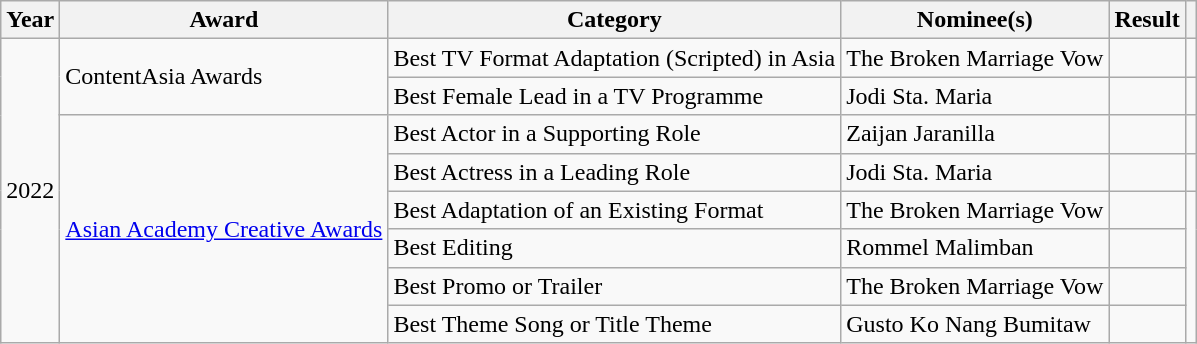<table class="wikitable sortable">
<tr>
<th>Year</th>
<th>Award</th>
<th>Category</th>
<th>Nominee(s)</th>
<th>Result</th>
<th></th>
</tr>
<tr>
<td rowspan="8" align="center">2022</td>
<td rowspan="2">ContentAsia Awards</td>
<td>Best TV Format Adaptation (Scripted) in Asia</td>
<td>The Broken Marriage Vow</td>
<td></td>
<td align="center"></td>
</tr>
<tr>
<td>Best Female Lead in a TV Programme</td>
<td>Jodi Sta. Maria</td>
<td></td>
<td align="center"></td>
</tr>
<tr>
<td rowspan="6"><a href='#'>Asian Academy Creative Awards</a></td>
<td>Best Actor in a Supporting Role</td>
<td>Zaijan Jaranilla</td>
<td></td>
<td align="center"></td>
</tr>
<tr>
<td>Best Actress in a Leading Role</td>
<td>Jodi Sta. Maria</td>
<td></td>
<td align="center"></td>
</tr>
<tr>
<td>Best Adaptation of an Existing Format</td>
<td>The Broken Marriage Vow</td>
<td></td>
<td align="center" rowspan="4"></td>
</tr>
<tr>
<td>Best Editing</td>
<td>Rommel Malimban</td>
<td></td>
</tr>
<tr>
<td>Best Promo or Trailer</td>
<td>The Broken Marriage Vow</td>
<td></td>
</tr>
<tr>
<td>Best Theme Song or Title Theme</td>
<td>Gusto Ko Nang Bumitaw</td>
<td></td>
</tr>
</table>
